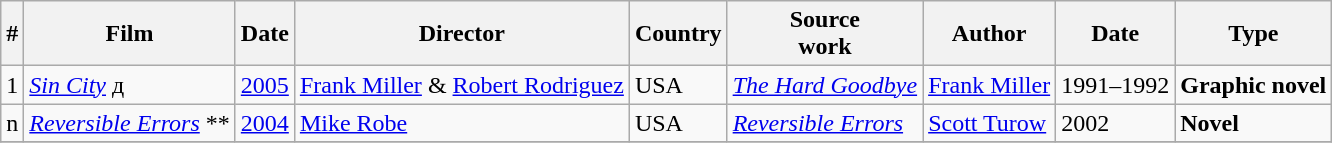<table class="wikitable">
<tr>
<th>#</th>
<th>Film</th>
<th>Date</th>
<th>Director</th>
<th>Country</th>
<th>Source<br>work</th>
<th>Author</th>
<th>Date</th>
<th>Type</th>
</tr>
<tr>
<td>1</td>
<td><em><a href='#'>Sin City</a></em> д</td>
<td><a href='#'>2005</a></td>
<td><a href='#'>Frank Miller</a> & <a href='#'>Robert Rodriguez</a></td>
<td>USA</td>
<td><em><a href='#'>The Hard Goodbye</a></em></td>
<td><a href='#'>Frank Miller</a></td>
<td>1991–1992</td>
<td><strong>Graphic novel</strong></td>
</tr>
<tr>
<td>n</td>
<td><em><a href='#'>Reversible Errors</a></em> **</td>
<td><a href='#'>2004</a></td>
<td><a href='#'>Mike Robe</a></td>
<td>USA</td>
<td><em><a href='#'>Reversible Errors</a></em></td>
<td><a href='#'>Scott Turow</a></td>
<td>2002</td>
<td><strong>Novel</strong></td>
</tr>
<tr>
</tr>
</table>
